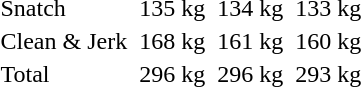<table>
<tr>
<td>Snatch</td>
<td></td>
<td>135 kg</td>
<td></td>
<td>134 kg</td>
<td></td>
<td>133 kg</td>
</tr>
<tr>
<td>Clean & Jerk</td>
<td></td>
<td>168 kg</td>
<td></td>
<td>161 kg</td>
<td></td>
<td>160 kg</td>
</tr>
<tr>
<td>Total</td>
<td></td>
<td>296 kg</td>
<td></td>
<td>296 kg</td>
<td></td>
<td>293 kg</td>
</tr>
</table>
